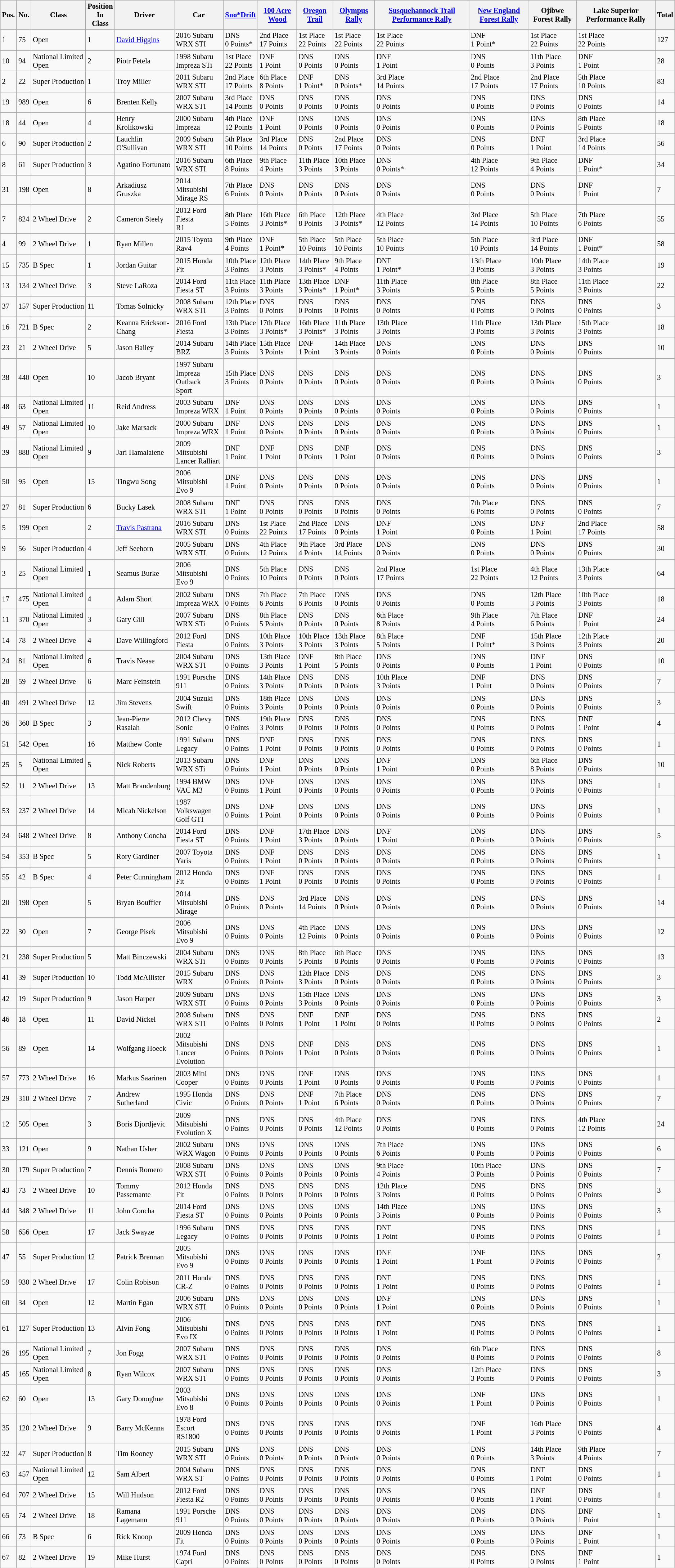<table class="wikitable" style="font-size: 85%">
<tr>
<th>Pos.</th>
<th>No.</th>
<th>Class</th>
<th>Position<br>In Class</th>
<th>Driver</th>
<th>Car</th>
<th><a href='#'>Sno*Drift</a></th>
<th><a href='#'>100 Acre Wood</a></th>
<th><a href='#'>Oregon Trail</a></th>
<th><a href='#'>Olympus Rally</a></th>
<th><a href='#'>Susquehannock Trail Performance Rally</a></th>
<th><a href='#'>New England Forest Rally</a></th>
<th>Ojibwe Forest Rally</th>
<th>Lake Superior Performance Rally</th>
<th>Total</th>
</tr>
<tr>
<td>1</td>
<td>75</td>
<td>Open</td>
<td>1</td>
<td><a href='#'>David Higgins</a></td>
<td>2016 Subaru<br>WRX STI</td>
<td>DNS<br>0 Points*</td>
<td>2nd Place<br>17 Points</td>
<td>1st Place<br>22 Points</td>
<td>1st Place<br>22 Points</td>
<td>1st Place<br>22 Points</td>
<td>DNF<br>1 Point*</td>
<td>1st Place<br>22 Points</td>
<td>1st Place<br>22 Points</td>
<td>127</td>
</tr>
<tr>
<td>10</td>
<td>94</td>
<td>National Limited Open</td>
<td>2</td>
<td>Piotr Fetela</td>
<td>1998 Subaru<br>Impreza STi</td>
<td>1st Place<br>22 Points</td>
<td>DNF<br>1 Point</td>
<td>DNS<br>0 Points</td>
<td>DNS<br>0 Points</td>
<td>DNF<br>1 Point</td>
<td>DNS<br>0 Points</td>
<td>11th Place<br>3 Points</td>
<td>DNF<br>1 Point</td>
<td>28</td>
</tr>
<tr>
<td>2</td>
<td>22</td>
<td>Super Production</td>
<td>1</td>
<td>Troy Miller</td>
<td>2011 Subaru<br>WRX STI</td>
<td>2nd Place<br>17 Points</td>
<td>6th Place<br>8 Points</td>
<td>DNF<br>1 Point*</td>
<td>DNS<br>0 Points*</td>
<td>3rd Place<br>14 Points</td>
<td>2nd Place<br>17 Points</td>
<td>2nd Place<br>17 Points</td>
<td>5th Place<br>10 Points</td>
<td>83</td>
</tr>
<tr>
<td>19</td>
<td>989</td>
<td>Open</td>
<td>6</td>
<td>Brenten Kelly</td>
<td>2007 Subaru<br>WRX STI</td>
<td>3rd Place<br>14 Points</td>
<td>DNS<br>0 Points</td>
<td>DNS<br>0 Points</td>
<td>DNS<br>0 Points</td>
<td>DNS<br>0 Points</td>
<td>DNS<br>0 Points</td>
<td>DNS<br>0 Points</td>
<td>DNS<br>0 Points</td>
<td>14</td>
</tr>
<tr>
<td>18</td>
<td>44</td>
<td>Open</td>
<td>4</td>
<td>Henry Krolikowski</td>
<td>2000 Subaru<br>Impreza</td>
<td>4th Place<br>12 Points</td>
<td>DNF<br>1 Point</td>
<td>DNS<br>0 Points</td>
<td>DNS<br>0 Points</td>
<td>DNS<br>0 Points</td>
<td>DNS<br>0 Points</td>
<td>DNS<br>0 Points</td>
<td>8th Place<br>5 Points</td>
<td>18</td>
</tr>
<tr>
<td>6</td>
<td>90</td>
<td>Super Production</td>
<td>2</td>
<td>Lauchlin O'Sullivan</td>
<td>2009 Subaru<br>WRX STI</td>
<td>5th Place<br>10 Points</td>
<td>3rd Place<br>14 Points</td>
<td>DNS<br>0 Points</td>
<td>2nd Place<br>17 Points</td>
<td>DNS<br>0 Points</td>
<td>DNS<br>0 Points</td>
<td>DNF<br>1 Point</td>
<td>3rd Place<br>14 Points</td>
<td>56</td>
</tr>
<tr>
<td>8</td>
<td>61</td>
<td>Super Production</td>
<td>3</td>
<td>Agatino Fortunato</td>
<td>2016 Subaru<br>WRX STI</td>
<td>6th Place<br>8 Points</td>
<td>9th Place<br>4 Points</td>
<td>11th Place<br>3 Points</td>
<td>10th Place<br>3 Points</td>
<td>DNS<br>0 Points*</td>
<td>4th Place<br>12 Points</td>
<td>9th Place<br>4 Points</td>
<td>DNF<br>1 Point*</td>
<td>34</td>
</tr>
<tr>
<td>31</td>
<td>198</td>
<td>Open</td>
<td>8</td>
<td>Arkadiusz Gruszka</td>
<td>2014 Mitsubishi<br>Mirage RS</td>
<td>7th Place<br>6 Points</td>
<td>DNS<br>0 Points</td>
<td>DNS<br>0 Points</td>
<td>DNS<br>0 Points</td>
<td>DNS<br>0 Points</td>
<td>DNS<br>0 Points</td>
<td>DNS<br>0 Points</td>
<td>DNF<br>1 Point</td>
<td>7</td>
</tr>
<tr>
<td>7</td>
<td>824</td>
<td>2 Wheel Drive</td>
<td>2</td>
<td>Cameron Steely</td>
<td>2012 Ford Fiesta<br>R1</td>
<td>8th Place<br>5 Points</td>
<td>16th Place<br>3 Points*</td>
<td>6th Place<br>8 Points</td>
<td>12th Place<br>3 Points*</td>
<td>4th Place<br>12 Points</td>
<td>3rd Place<br>14 Points</td>
<td>5th Place<br>10 Points</td>
<td>7th Place<br>6 Points</td>
<td>55</td>
</tr>
<tr>
<td>4</td>
<td>99</td>
<td>2 Wheel Drive</td>
<td>1</td>
<td>Ryan Millen</td>
<td>2015 Toyota<br>Rav4</td>
<td>9th Place<br>4 Points</td>
<td>DNF<br>1 Point*</td>
<td>5th Place<br>10 Points</td>
<td>5th Place<br>10 Points</td>
<td>5th Place<br>10 Points</td>
<td>5th Place<br>10 Points</td>
<td>3rd Place<br>14 Points</td>
<td>DNF<br>1 Point*</td>
<td>58</td>
</tr>
<tr>
<td>15</td>
<td>735</td>
<td>B Spec</td>
<td>1</td>
<td>Jordan Guitar</td>
<td>2015 Honda Fit</td>
<td>10th Place<br>3 Points</td>
<td>12th Place<br>3 Points</td>
<td>14th Place<br>3 Points*</td>
<td>9th Place<br>4 Points</td>
<td>DNF<br>1 Point*</td>
<td>13th Place<br>3 Points</td>
<td>10th Place<br>3 Points</td>
<td>14th Place<br>3 Points</td>
<td>19</td>
</tr>
<tr>
<td>13</td>
<td>134</td>
<td>2 Wheel Drive</td>
<td>3</td>
<td>Steve LaRoza</td>
<td>2014 Ford<br>Fiesta ST</td>
<td>11th Place<br>3 Points</td>
<td>11th Place<br>3 Points</td>
<td>13th Place<br>3 Points*</td>
<td>DNF<br>1 Point*</td>
<td>11th Place<br>3 Points</td>
<td>8th Place<br>5 Points</td>
<td>8th Place<br>5 Points</td>
<td>11th Place<br>3 Points</td>
<td>22</td>
</tr>
<tr>
<td>37</td>
<td>157</td>
<td>Super Production</td>
<td>11</td>
<td>Tomas Solnicky</td>
<td>2008 Subaru<br>WRX STI</td>
<td>12th Place<br>3 Points</td>
<td>DNS<br>0 Points</td>
<td>DNS<br>0 Points</td>
<td>DNS<br>0 Points</td>
<td>DNS<br>0 Points</td>
<td>DNS<br>0 Points</td>
<td>DNS<br>0 Points</td>
<td>DNS<br>0 Points</td>
<td>3</td>
</tr>
<tr>
<td>16</td>
<td>721</td>
<td>B Spec</td>
<td>2</td>
<td>Keanna Erickson-Chang</td>
<td>2016 Ford<br>Fiesta</td>
<td>13th Place<br>3 Points</td>
<td>17th Place<br>3 Points*</td>
<td>16th Place<br>3 Points*</td>
<td>11th Place<br>3 Points</td>
<td>13th Place<br>3 Points</td>
<td>11th Place<br>3 Points</td>
<td>13th Place<br>3 Points</td>
<td>15th Place<br>3 Points</td>
<td>18</td>
</tr>
<tr>
<td>23</td>
<td>21</td>
<td>2 Wheel Drive</td>
<td>5</td>
<td>Jason Bailey</td>
<td>2014 Subaru<br>BRZ</td>
<td>14th Place<br>3 Points</td>
<td>15th Place<br>3 Points</td>
<td>DNF<br>1 Point</td>
<td>14th Place<br>3 Points</td>
<td>DNS<br>0 Points</td>
<td>DNS<br>0 Points</td>
<td>DNS<br>0 Points</td>
<td>DNS<br>0 Points</td>
<td>10</td>
</tr>
<tr>
<td>38</td>
<td>440</td>
<td>Open</td>
<td>10</td>
<td>Jacob Bryant</td>
<td>1997 Subaru<br>Impreza Outback<br>Sport</td>
<td>15th Place<br>3 Points</td>
<td>DNS<br>0 Points</td>
<td>DNS<br>0 Points</td>
<td>DNS<br>0 Points</td>
<td>DNS<br>0 Points</td>
<td>DNS<br>0 Points</td>
<td>DNS<br>0 Points</td>
<td>DNS<br>0 Points</td>
<td>3</td>
</tr>
<tr>
<td>48</td>
<td>63</td>
<td>National Limited Open</td>
<td>11</td>
<td>Reid Andress</td>
<td>2003 Subaru<br>Impreza WRX</td>
<td>DNF<br>1 Point</td>
<td>DNS<br>0 Points</td>
<td>DNS<br>0 Points</td>
<td>DNS<br>0 Points</td>
<td>DNS<br>0 Points</td>
<td>DNS<br>0 Points</td>
<td>DNS<br>0 Points</td>
<td>DNS<br>0 Points</td>
<td>1</td>
</tr>
<tr>
<td>49</td>
<td>57</td>
<td>National Limited Open</td>
<td>10</td>
<td>Jake Marsack</td>
<td>2000 Subaru<br>Impreza WRX</td>
<td>DNF<br>1 Point</td>
<td>DNS<br>0 Points</td>
<td>DNS<br>0 Points</td>
<td>DNS<br>0 Points</td>
<td>DNS<br>0 Points</td>
<td>DNS<br>0 Points</td>
<td>DNS<br>0 Points</td>
<td>DNS<br>0 Points</td>
<td>1</td>
</tr>
<tr>
<td>39</td>
<td>888</td>
<td>National Limited Open</td>
<td>9</td>
<td>Jari Hamalaiene</td>
<td>2009 Mitsubishi<br>Lancer Ralliart</td>
<td>DNF<br>1 Point</td>
<td>DNF<br>1 Point</td>
<td>DNS<br>0 Points</td>
<td>DNF<br>1 Point</td>
<td>DNS<br>0 Points</td>
<td>DNS<br>0 Points</td>
<td>DNS<br>0 Points</td>
<td>DNS<br>0 Points</td>
<td>3</td>
</tr>
<tr>
<td>50</td>
<td>95</td>
<td>Open</td>
<td>15</td>
<td>Tingwu Song</td>
<td>2006 Mitsubishi<br>Evo 9</td>
<td>DNF<br>1 Point</td>
<td>DNS<br>0 Points</td>
<td>DNS<br>0 Points</td>
<td>DNS<br>0 Points</td>
<td>DNS<br>0 Points</td>
<td>DNS<br>0 Points</td>
<td>DNS<br>0 Points</td>
<td>DNS<br>0 Points</td>
<td>1</td>
</tr>
<tr>
<td>27</td>
<td>81</td>
<td>Super Production</td>
<td>6</td>
<td>Bucky Lasek</td>
<td>2008 Subaru<br>WRX STI</td>
<td>DNF<br>1 Point</td>
<td>DNS<br>0 Points</td>
<td>DNS<br>0 Points</td>
<td>DNS<br>0 Points</td>
<td>DNS<br>0 Points</td>
<td>7th Place<br>6 Points</td>
<td>DNS<br>0 Points</td>
<td>DNS<br>0 Points</td>
<td>7</td>
</tr>
<tr>
<td>5</td>
<td>199</td>
<td>Open</td>
<td>2</td>
<td><a href='#'>Travis Pastrana</a></td>
<td>2016 Subaru<br>WRX STI</td>
<td>DNS<br>0 Points</td>
<td>1st Place<br>22 Points</td>
<td>2nd Place<br>17 Points</td>
<td>DNS<br>0 Points</td>
<td>DNF<br>1 Point</td>
<td>DNS<br>0 Points</td>
<td>DNF<br>1 Point</td>
<td>2nd Place<br>17 Points</td>
<td>58</td>
</tr>
<tr>
<td>9</td>
<td>56</td>
<td>Super Production</td>
<td>4</td>
<td>Jeff Seehorn</td>
<td>2005 Subaru<br>WRX STI</td>
<td>DNS<br>0 Points</td>
<td>4th Place<br>12 Points</td>
<td>9th Place<br>4 Points</td>
<td>3rd Place<br>14 Points</td>
<td>DNS<br>0 Points</td>
<td>DNS<br>0 Points</td>
<td>DNS<br>0 Points</td>
<td>DNS<br>0 Points</td>
<td>30</td>
</tr>
<tr>
<td>3</td>
<td>25</td>
<td>National Limited Open</td>
<td>1</td>
<td>Seamus Burke</td>
<td>2006 Mitsubishi<br>Evo 9</td>
<td>DNS<br>0 Points</td>
<td>5th Place<br>10 Points</td>
<td>DNS<br>0 Points</td>
<td>DNS<br>0 Points</td>
<td>2nd Place<br>17 Points</td>
<td>1st Place<br>22 Points</td>
<td>4th Place<br>12 Points</td>
<td>13th Place<br>3 Points</td>
<td>64</td>
</tr>
<tr>
<td>17</td>
<td>475</td>
<td>National Limited Open</td>
<td>4</td>
<td>Adam Short</td>
<td>2002 Subaru<br>Impreza WRX</td>
<td>DNS<br>0 Points</td>
<td>7th Place<br>6 Points</td>
<td>7th Place<br>6 Points</td>
<td>DNS<br>0 Points</td>
<td>DNS<br>0 Points</td>
<td>DNS<br>0 Points</td>
<td>12th Place<br>3 Points</td>
<td>10th Place<br>3 Points</td>
<td>18</td>
</tr>
<tr>
<td>11</td>
<td>370</td>
<td>National Limited Open</td>
<td>3</td>
<td>Gary Gill</td>
<td>2007 Subaru<br>WRX STi</td>
<td>DNS<br>0 Points</td>
<td>8th Place<br>5 Points</td>
<td>DNS<br>0 Points</td>
<td>DNS<br>0 Points</td>
<td>6th Place<br>8 Points</td>
<td>9th Place<br>4 Points</td>
<td>7th Place<br>6 Points</td>
<td>DNF<br>1 Point</td>
<td>24</td>
</tr>
<tr>
<td>14</td>
<td>78</td>
<td>2 Wheel Drive</td>
<td>4</td>
<td>Dave Willingford</td>
<td>2012 Ford Fiesta</td>
<td>DNS<br>0 Points</td>
<td>10th Place<br>3 Points</td>
<td>10th Place<br>3 Points</td>
<td>13th Place<br>3 Points</td>
<td>8th Place<br>5 Points</td>
<td>DNF<br>1 Point*</td>
<td>15th Place<br>3 Points</td>
<td>12th Place<br>3 Points</td>
<td>20</td>
</tr>
<tr>
<td>24</td>
<td>81</td>
<td>National Limited Open</td>
<td>6</td>
<td>Travis Nease</td>
<td>2004 Subaru<br>WRX STI</td>
<td>DNS<br>0 Points</td>
<td>13th Place<br>3 Points</td>
<td>DNF<br>1 Point</td>
<td>8th Place<br>5 Points</td>
<td>DNS<br>0 Points</td>
<td>DNS<br>0 Points</td>
<td>DNF<br>1 Point</td>
<td>DNS<br>0 Points</td>
<td>10</td>
</tr>
<tr>
<td>28</td>
<td>59</td>
<td>2 Wheel Drive</td>
<td>6</td>
<td>Marc Feinstein</td>
<td>1991 Porsche<br>911</td>
<td>DNS<br>0 Points</td>
<td>14th Place<br>3 Points</td>
<td>DNS<br>0 Points</td>
<td>DNS<br>0 Points</td>
<td>10th Place<br>3 Points</td>
<td>DNF<br>1 Point</td>
<td>DNS<br>0 Points</td>
<td>DNS<br>0 Points</td>
<td>7</td>
</tr>
<tr>
<td>40</td>
<td>491</td>
<td>2 Wheel Drive</td>
<td>12</td>
<td>Jim Stevens</td>
<td>2004 Suzuki<br>Swift</td>
<td>DNS<br>0 Points</td>
<td>18th Place<br>3 Points</td>
<td>DNS<br>0 Points</td>
<td>DNS<br>0 Points</td>
<td>DNS<br>0 Points</td>
<td>DNS<br>0 Points</td>
<td>DNS<br>0 Points</td>
<td>DNS<br>0 Points</td>
<td>3</td>
</tr>
<tr>
<td>36</td>
<td>360</td>
<td>B Spec</td>
<td>3</td>
<td>Jean-Pierre Rasaiah</td>
<td>2012 Chevy<br>Sonic</td>
<td>DNS<br>0 Points</td>
<td>19th Place<br>3 Points</td>
<td>DNS<br>0 Points</td>
<td>DNS<br>0 Points</td>
<td>DNS<br>0 Points</td>
<td>DNS<br>0 Points</td>
<td>DNS<br>0 Points</td>
<td>DNF<br>1 Point</td>
<td>4</td>
</tr>
<tr>
<td>51</td>
<td>542</td>
<td>Open</td>
<td>16</td>
<td>Matthew Conte</td>
<td>1991 Subaru<br>Legacy</td>
<td>DNS<br>0 Points</td>
<td>DNF<br>1 Point</td>
<td>DNS<br>0 Points</td>
<td>DNS<br>0 Points</td>
<td>DNS<br>0 Points</td>
<td>DNS<br>0 Points</td>
<td>DNS<br>0 Points</td>
<td>DNS<br>0 Points</td>
<td>1</td>
</tr>
<tr>
<td>25</td>
<td>5</td>
<td>National Limited Open</td>
<td>5</td>
<td>Nick Roberts</td>
<td>2013 Subaru<br>WRX STi</td>
<td>DNS<br>0 Points</td>
<td>DNF<br>1 Point</td>
<td>DNS<br>0 Points</td>
<td>DNS<br>0 Points</td>
<td>DNF<br>1 Point</td>
<td>DNS<br>0 Points</td>
<td>6th Place<br>8 Points</td>
<td>DNS<br>0 Points</td>
<td>10</td>
</tr>
<tr>
<td>52</td>
<td>11</td>
<td>2 Wheel Drive</td>
<td>13</td>
<td>Matt Brandenburg</td>
<td>1994 BMW<br>VAC M3</td>
<td>DNS<br>0 Points</td>
<td>DNF<br>1 Point</td>
<td>DNS<br>0 Points</td>
<td>DNS<br>0 Points</td>
<td>DNS<br>0 Points</td>
<td>DNS<br>0 Points</td>
<td>DNS<br>0 Points</td>
<td>DNS<br>0 Points</td>
<td>1</td>
</tr>
<tr>
<td>53</td>
<td>237</td>
<td>2 Wheel Drive</td>
<td>14</td>
<td>Micah Nickelson</td>
<td>1987 Volkswagen<br>Golf GTI</td>
<td>DNS<br>0 Points</td>
<td>DNF<br>1 Point</td>
<td>DNS<br>0 Points</td>
<td>DNS<br>0 Points</td>
<td>DNS<br>0 Points</td>
<td>DNS<br>0 Points</td>
<td>DNS<br>0 Points</td>
<td>DNS<br>0 Points</td>
<td>1</td>
</tr>
<tr>
<td>34</td>
<td>648</td>
<td>2 Wheel Drive</td>
<td>8</td>
<td>Anthony Concha</td>
<td>2014 Ford<br>Fiesta ST</td>
<td>DNS<br>0 Points</td>
<td>DNF<br>1 Point</td>
<td>17th Place<br>3 Points</td>
<td>DNS<br>0 Points</td>
<td>DNF<br>1 Point</td>
<td>DNS<br>0 Points</td>
<td>DNS<br>0 Points</td>
<td>DNS<br>0 Points</td>
<td>5</td>
</tr>
<tr>
<td>54</td>
<td>353</td>
<td>B Spec</td>
<td>5</td>
<td>Rory Gardiner</td>
<td>2007 Toyota Yaris</td>
<td>DNS<br>0 Points</td>
<td>DNF<br>1 Point</td>
<td>DNS<br>0 Points</td>
<td>DNS<br>0 Points</td>
<td>DNS<br>0 Points</td>
<td>DNS<br>0 Points</td>
<td>DNS<br>0 Points</td>
<td>DNS<br>0 Points</td>
<td>1</td>
</tr>
<tr>
<td>55</td>
<td>42</td>
<td>B Spec</td>
<td>4</td>
<td>Peter Cunningham</td>
<td>2012 Honda Fit</td>
<td>DNS<br>0 Points</td>
<td>DNF<br>1 Point</td>
<td>DNS<br>0 Points</td>
<td>DNS<br>0 Points</td>
<td>DNS<br>0 Points</td>
<td>DNS<br>0 Points</td>
<td>DNS<br>0 Points</td>
<td>DNS<br>0 Points</td>
<td>1</td>
</tr>
<tr>
<td>20</td>
<td>198</td>
<td>Open</td>
<td>5</td>
<td>Bryan Bouffier</td>
<td>2014 Mitsubishi<br>Mirage</td>
<td>DNS<br>0 Points</td>
<td>DNS<br>0 Points</td>
<td>3rd Place<br>14 Points</td>
<td>DNS<br>0 Points</td>
<td>DNS<br>0 Points</td>
<td>DNS<br>0 Points</td>
<td>DNS<br>0 Points</td>
<td>DNS<br>0 Points</td>
<td>14</td>
</tr>
<tr>
<td>22</td>
<td>30</td>
<td>Open</td>
<td>7</td>
<td>George Pisek</td>
<td>2006 Mitsubishi<br>Evo 9</td>
<td>DNS<br>0 Points</td>
<td>DNS<br>0 Points</td>
<td>4th Place<br>12 Points</td>
<td>DNS<br>0 Points</td>
<td>DNS<br>0 Points</td>
<td>DNS<br>0 Points</td>
<td>DNS<br>0 Points</td>
<td>DNS<br>0 Points</td>
<td>12</td>
</tr>
<tr>
<td>21</td>
<td>238</td>
<td>Super Production</td>
<td>5</td>
<td>Matt Binczewski</td>
<td>2004 Subaru<br>WRX STi</td>
<td>DNS<br>0 Points</td>
<td>DNS<br>0 Points</td>
<td>8th Place<br>5 Points</td>
<td>6th Place<br>8 Points</td>
<td>DNS<br>0 Points</td>
<td>DNS<br>0 Points</td>
<td>DNS<br>0 Points</td>
<td>DNS<br>0 Points</td>
<td>13</td>
</tr>
<tr>
<td>41</td>
<td>39</td>
<td>Super Production</td>
<td>10</td>
<td>Todd McAllister</td>
<td>2015 Subaru<br>WRX</td>
<td>DNS<br>0 Points</td>
<td>DNS<br>0 Points</td>
<td>12th Place<br>3 Points</td>
<td>DNS<br>0 Points</td>
<td>DNS<br>0 Points</td>
<td>DNS<br>0 Points</td>
<td>DNS<br>0 Points</td>
<td>DNS<br>0 Points</td>
<td>3</td>
</tr>
<tr>
<td>42</td>
<td>19</td>
<td>Super Production</td>
<td>9</td>
<td>Jason Harper</td>
<td>2009 Subaru<br>WRX STI</td>
<td>DNS<br>0 Points</td>
<td>DNS<br>0 Points</td>
<td>15th Place<br>3 Points</td>
<td>DNS<br>0 Points</td>
<td>DNS<br>0 Points</td>
<td>DNS<br>0 Points</td>
<td>DNS<br>0 Points</td>
<td>DNS<br>0 Points</td>
<td>3</td>
</tr>
<tr>
<td>46</td>
<td>18</td>
<td>Open</td>
<td>11</td>
<td>David Nickel</td>
<td>2008 Subaru<br>WRX STI</td>
<td>DNS<br>0 Points</td>
<td>DNS<br>0 Points</td>
<td>DNF<br>1 Point</td>
<td>DNF<br>1 Point</td>
<td>DNS<br>0 Points</td>
<td>DNS<br>0 Points</td>
<td>DNS<br>0 Points</td>
<td>DNS<br>0 Points</td>
<td>2</td>
</tr>
<tr>
<td>56</td>
<td>89</td>
<td>Open</td>
<td>14</td>
<td>Wolfgang Hoeck</td>
<td>2002 Mitsubishi<br>Lancer Evolution</td>
<td>DNS<br>0 Points</td>
<td>DNS<br>0 Points</td>
<td>DNF<br>1 Point</td>
<td>DNS<br>0 Points</td>
<td>DNS<br>0 Points</td>
<td>DNS<br>0 Points</td>
<td>DNS<br>0 Points</td>
<td>DNS<br>0 Points</td>
<td>1</td>
</tr>
<tr>
<td>57</td>
<td>773</td>
<td>2 Wheel Drive</td>
<td>16</td>
<td>Markus Saarinen</td>
<td>2003 Mini Cooper</td>
<td>DNS<br>0 Points</td>
<td>DNS<br>0 Points</td>
<td>DNF<br>1 Point</td>
<td>DNS<br>0 Points</td>
<td>DNS<br>0 Points</td>
<td>DNS<br>0 Points</td>
<td>DNS<br>0 Points</td>
<td>DNS<br>0 Points</td>
<td>1</td>
</tr>
<tr>
<td>29</td>
<td>310</td>
<td>2 Wheel Drive</td>
<td>7</td>
<td>Andrew Sutherland</td>
<td>1995 Honda Civic</td>
<td>DNS<br>0 Points</td>
<td>DNS<br>0 Points</td>
<td>DNF<br>1 Point</td>
<td>7th Place<br>6 Points</td>
<td>DNS<br>0 Points</td>
<td>DNS<br>0 Points</td>
<td>DNS<br>0 Points</td>
<td>DNS<br>0 Points</td>
<td>7</td>
</tr>
<tr>
<td>12</td>
<td>505</td>
<td>Open</td>
<td>3</td>
<td>Boris Djordjevic</td>
<td>2009 Mitsubishi<br>Evolution X</td>
<td>DNS<br>0 Points</td>
<td>DNS<br>0 Points</td>
<td>DNS<br>0 Points</td>
<td>4th Place<br>12 Points</td>
<td>DNS<br>0 Points</td>
<td>DNS<br>0 Points</td>
<td>DNS<br>0 Points</td>
<td>4th Place<br>12 Points</td>
<td>24</td>
</tr>
<tr>
<td>33</td>
<td>121</td>
<td>Open</td>
<td>9</td>
<td>Nathan Usher</td>
<td>2002 Subaru<br>WRX Wagon</td>
<td>DNS<br>0 Points</td>
<td>DNS<br>0 Points</td>
<td>DNS<br>0 Points</td>
<td>DNS<br>0 Points</td>
<td>7th Place<br>6 Points</td>
<td>DNS<br>0 Points</td>
<td>DNS<br>0 Points</td>
<td>DNS<br>0 Points</td>
<td>6</td>
</tr>
<tr>
<td>30</td>
<td>179</td>
<td>Super Production</td>
<td>7</td>
<td>Dennis Romero</td>
<td>2008 Subaru<br>WRX STI</td>
<td>DNS<br>0 Points</td>
<td>DNS<br>0 Points</td>
<td>DNS<br>0 Points</td>
<td>DNS<br>0 Points</td>
<td>9th Place<br>4 Points</td>
<td>10th Place<br>3 Points</td>
<td>DNS<br>0 Points</td>
<td>DNS<br>0 Points</td>
<td>7</td>
</tr>
<tr>
<td>43</td>
<td>73</td>
<td>2 Wheel Drive</td>
<td>10</td>
<td>Tommy Passemante</td>
<td>2012 Honda Fit</td>
<td>DNS<br>0 Points</td>
<td>DNS<br>0 Points</td>
<td>DNS<br>0 Points</td>
<td>DNS<br>0 Points</td>
<td>12th Place<br>3 Points</td>
<td>DNS<br>0 Points</td>
<td>DNS<br>0 Points</td>
<td>DNS<br>0 Points</td>
<td>3</td>
</tr>
<tr>
<td>44</td>
<td>348</td>
<td>2 Wheel Drive</td>
<td>11</td>
<td>John Concha</td>
<td>2014 Ford<br>Fiesta ST</td>
<td>DNS<br>0 Points</td>
<td>DNS<br>0 Points</td>
<td>DNS<br>0 Points</td>
<td>DNS<br>0 Points</td>
<td>14th Place<br>3 Points</td>
<td>DNS<br>0 Points</td>
<td>DNS<br>0 Points</td>
<td>DNS<br>0 Points</td>
<td>3</td>
</tr>
<tr>
<td>58</td>
<td>656</td>
<td>Open</td>
<td>17</td>
<td>Jack Swayze</td>
<td>1996 Subaru<br>Legacy</td>
<td>DNS<br>0 Points</td>
<td>DNS<br>0 Points</td>
<td>DNS<br>0 Points</td>
<td>DNS<br>0 Points</td>
<td>DNF<br>1 Point</td>
<td>DNS<br>0 Points</td>
<td>DNS<br>0 Points</td>
<td>DNS<br>0 Points</td>
<td>1</td>
</tr>
<tr>
<td>47</td>
<td>55</td>
<td>Super Production</td>
<td>12</td>
<td>Patrick Brennan</td>
<td>2005 Mitsubishi<br>Evo 9</td>
<td>DNS<br>0 Points</td>
<td>DNS<br>0 Points</td>
<td>DNS<br>0 Points</td>
<td>DNS<br>0 Points</td>
<td>DNF<br>1 Point</td>
<td>DNF<br>1 Point</td>
<td>DNS<br>0 Points</td>
<td>DNS<br>0 Points</td>
<td>2</td>
</tr>
<tr>
<td>59</td>
<td>930</td>
<td>2 Wheel Drive</td>
<td>17</td>
<td>Colin Robison</td>
<td>2011 Honda CR-Z</td>
<td>DNS<br>0 Points</td>
<td>DNS<br>0 Points</td>
<td>DNS<br>0 Points</td>
<td>DNS<br>0 Points</td>
<td>DNF<br>1 Point</td>
<td>DNS<br>0 Points</td>
<td>DNS<br>0 Points</td>
<td>DNS<br>0 Points</td>
<td>1</td>
</tr>
<tr>
<td>60</td>
<td>34</td>
<td>Open</td>
<td>12</td>
<td>Martin Egan</td>
<td>2006 Subaru<br>WRX STI</td>
<td>DNS<br>0 Points</td>
<td>DNS<br>0 Points</td>
<td>DNS<br>0 Points</td>
<td>DNS<br>0 Points</td>
<td>DNF<br>1 Point</td>
<td>DNS<br>0 Points</td>
<td>DNS<br>0 Points</td>
<td>DNS<br>0 Points</td>
<td>1</td>
</tr>
<tr>
<td>61</td>
<td>127</td>
<td>Super Production</td>
<td>13</td>
<td>Alvin Fong</td>
<td>2006 Mitsubishi<br>Evo IX</td>
<td>DNS<br>0 Points</td>
<td>DNS<br>0 Points</td>
<td>DNS<br>0 Points</td>
<td>DNS<br>0 Points</td>
<td>DNF<br>1 Point</td>
<td>DNS<br>0 Points</td>
<td>DNS<br>0 Points</td>
<td>DNS<br>0 Points</td>
<td>1</td>
</tr>
<tr>
<td>26</td>
<td>195</td>
<td>National Limited Open</td>
<td>7</td>
<td>Jon Fogg</td>
<td>2007 Subaru<br>WRX STI</td>
<td>DNS<br>0 Points</td>
<td>DNS<br>0 Points</td>
<td>DNS<br>0 Points</td>
<td>DNS<br>0 Points</td>
<td>DNS<br>0 Points</td>
<td>6th Place<br>8 Points</td>
<td>DNS<br>0 Points</td>
<td>DNS<br>0 Points</td>
<td>8</td>
</tr>
<tr>
<td>45</td>
<td>165</td>
<td>National Limited Open</td>
<td>8</td>
<td>Ryan Wilcox</td>
<td>2007 Subaru<br>WRX STI</td>
<td>DNS<br>0 Points</td>
<td>DNS<br>0 Points</td>
<td>DNS<br>0 Points</td>
<td>DNS<br>0 Points</td>
<td>DNS<br>0 Points</td>
<td>12th Place<br>3 Points</td>
<td>DNS<br>0 Points</td>
<td>DNS<br>0 Points</td>
<td>3</td>
</tr>
<tr>
<td>62</td>
<td>60</td>
<td>Open</td>
<td>13</td>
<td>Gary Donoghue</td>
<td>2003 Mitsubishi<br>Evo 8</td>
<td>DNS<br>0 Points</td>
<td>DNS<br>0 Points</td>
<td>DNS<br>0 Points</td>
<td>DNS<br>0 Points</td>
<td>DNS<br>0 Points</td>
<td>DNF<br>1 Point</td>
<td>DNS<br>0 Points</td>
<td>DNS<br>0 Points</td>
<td>1</td>
</tr>
<tr>
<td>35</td>
<td>120</td>
<td>2 Wheel Drive</td>
<td>9</td>
<td>Barry McKenna</td>
<td>1978 Ford Escort<br>RS1800</td>
<td>DNS<br>0 Points</td>
<td>DNS<br>0 Points</td>
<td>DNS<br>0 Points</td>
<td>DNS<br>0 Points</td>
<td>DNS<br>0 Points</td>
<td>DNF<br>1 Point</td>
<td>16th Place<br>3 Points</td>
<td>DNS<br>0 Points</td>
<td>4</td>
</tr>
<tr>
<td>32</td>
<td>47</td>
<td>Super Production</td>
<td>8</td>
<td>Tim Rooney</td>
<td>2015 Subaru<br>WRX STI</td>
<td>DNS<br>0 Points</td>
<td>DNS<br>0 Points</td>
<td>DNS<br>0 Points</td>
<td>DNS<br>0 Points</td>
<td>DNS<br>0 Points</td>
<td>DNS<br>0 Points</td>
<td>14th Place<br>3 Points</td>
<td>9th Place<br>4 Points</td>
<td>7</td>
</tr>
<tr>
<td>63</td>
<td>457</td>
<td>National Limited Open</td>
<td>12</td>
<td>Sam Albert</td>
<td>2004 Subaru<br>WRX ST</td>
<td>DNS<br>0 Points</td>
<td>DNS<br>0 Points</td>
<td>DNS<br>0 Points</td>
<td>DNS<br>0 Points</td>
<td>DNS<br>0 Points</td>
<td>DNS<br>0 Points</td>
<td>DNF<br>1 Point</td>
<td>DNS<br>0 Points</td>
<td>1</td>
</tr>
<tr>
<td>64</td>
<td>707</td>
<td>2 Wheel Drive</td>
<td>15</td>
<td>Will Hudson</td>
<td>2012 Ford<br>Fiesta R2</td>
<td>DNS<br>0 Points</td>
<td>DNS<br>0 Points</td>
<td>DNS<br>0 Points</td>
<td>DNS<br>0 Points</td>
<td>DNS<br>0 Points</td>
<td>DNS<br>0 Points</td>
<td>DNF<br>1 Point</td>
<td>DNS<br>0 Points</td>
<td>1</td>
</tr>
<tr>
<td>65</td>
<td>74</td>
<td>2 Wheel Drive</td>
<td>18</td>
<td>Ramana Lagemann</td>
<td>1991 Porsche 911</td>
<td>DNS<br>0 Points</td>
<td>DNS<br>0 Points</td>
<td>DNS<br>0 Points</td>
<td>DNS<br>0 Points</td>
<td>DNS<br>0 Points</td>
<td>DNS<br>0 Points</td>
<td>DNS<br>0 Points</td>
<td>DNF<br>1 Point</td>
<td>1</td>
</tr>
<tr>
<td>66</td>
<td>73</td>
<td>B Spec</td>
<td>6</td>
<td>Rick Knoop</td>
<td>2009 Honda Fit</td>
<td>DNS<br>0 Points</td>
<td>DNS<br>0 Points</td>
<td>DNS<br>0 Points</td>
<td>DNS<br>0 Points</td>
<td>DNS<br>0 Points</td>
<td>DNS<br>0 Points</td>
<td>DNS<br>0 Points</td>
<td>DNF<br>1 Point</td>
<td>1</td>
</tr>
<tr>
<td>67</td>
<td>82</td>
<td>2 Wheel Drive</td>
<td>19</td>
<td>Mike Hurst</td>
<td>1974 Ford Capri</td>
<td>DNS<br>0 Points</td>
<td>DNS<br>0 Points</td>
<td>DNS<br>0 Points</td>
<td>DNS<br>0 Points</td>
<td>DNS<br>0 Points</td>
<td>DNS<br>0 Points</td>
<td>DNS<br>0 Points</td>
<td>DNF<br>1 Point</td>
<td>1</td>
</tr>
</table>
